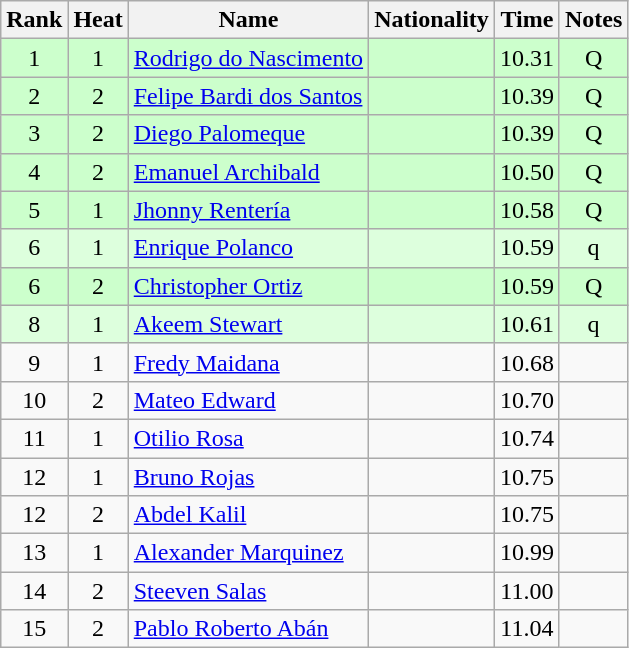<table class="wikitable sortable" style="text-align:center">
<tr>
<th>Rank</th>
<th>Heat</th>
<th>Name</th>
<th>Nationality</th>
<th>Time</th>
<th>Notes</th>
</tr>
<tr bgcolor=ccffcc>
<td>1</td>
<td>1</td>
<td align=left><a href='#'>Rodrigo do Nascimento</a></td>
<td align=left></td>
<td>10.31</td>
<td>Q</td>
</tr>
<tr bgcolor=ccffcc>
<td>2</td>
<td>2</td>
<td align=left><a href='#'>Felipe Bardi dos Santos</a></td>
<td align=left></td>
<td>10.39</td>
<td>Q</td>
</tr>
<tr bgcolor=ccffcc>
<td>3</td>
<td>2</td>
<td align=left><a href='#'>Diego Palomeque</a></td>
<td align=left></td>
<td>10.39</td>
<td>Q</td>
</tr>
<tr bgcolor=ccffcc>
<td>4</td>
<td>2</td>
<td align=left><a href='#'>Emanuel Archibald</a></td>
<td align=left></td>
<td>10.50</td>
<td>Q</td>
</tr>
<tr bgcolor=ccffcc>
<td>5</td>
<td>1</td>
<td align=left><a href='#'>Jhonny Rentería</a></td>
<td align=left></td>
<td>10.58</td>
<td>Q</td>
</tr>
<tr bgcolor=ddffdd>
<td>6</td>
<td>1</td>
<td align=left><a href='#'>Enrique Polanco</a></td>
<td align=left></td>
<td>10.59</td>
<td>q</td>
</tr>
<tr bgcolor=ccffcc>
<td>6</td>
<td>2</td>
<td align=left><a href='#'>Christopher Ortiz</a></td>
<td align=left></td>
<td>10.59</td>
<td>Q</td>
</tr>
<tr bgcolor=ddffdd>
<td>8</td>
<td>1</td>
<td align=left><a href='#'>Akeem Stewart</a></td>
<td align=left></td>
<td>10.61</td>
<td>q</td>
</tr>
<tr>
<td>9</td>
<td>1</td>
<td align=left><a href='#'>Fredy Maidana</a></td>
<td align=left></td>
<td>10.68</td>
<td></td>
</tr>
<tr>
<td>10</td>
<td>2</td>
<td align=left><a href='#'>Mateo Edward</a></td>
<td align=left></td>
<td>10.70</td>
<td></td>
</tr>
<tr>
<td>11</td>
<td>1</td>
<td align=left><a href='#'>Otilio Rosa</a></td>
<td align=left></td>
<td>10.74</td>
<td></td>
</tr>
<tr>
<td>12</td>
<td>1</td>
<td align=left><a href='#'>Bruno Rojas</a></td>
<td align=left></td>
<td>10.75</td>
<td></td>
</tr>
<tr>
<td>12</td>
<td>2</td>
<td align=left><a href='#'>Abdel Kalil</a></td>
<td align=left></td>
<td>10.75</td>
<td></td>
</tr>
<tr>
<td>13</td>
<td>1</td>
<td align=left><a href='#'>Alexander Marquinez</a></td>
<td align=left></td>
<td>10.99</td>
<td></td>
</tr>
<tr>
<td>14</td>
<td>2</td>
<td align=left><a href='#'>Steeven Salas</a></td>
<td align=left></td>
<td>11.00</td>
<td></td>
</tr>
<tr>
<td>15</td>
<td>2</td>
<td align=left><a href='#'>Pablo Roberto Abán</a></td>
<td align=left></td>
<td>11.04</td>
<td></td>
</tr>
</table>
